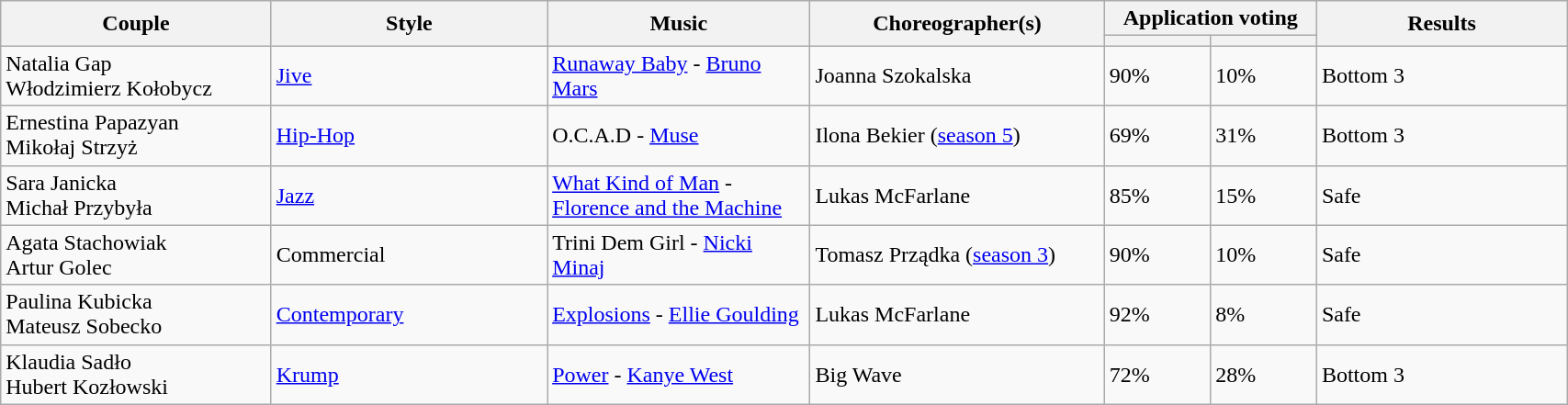<table class="wikitable" style="width:90%;">
<tr>
<th scope="col" rowspan="2" class="unsortable" style="width:17em;">Couple</th>
<th scope="col" rowspan="2" class="unsortable" style="width:17em;">Style</th>
<th scope="col" rowspan="2" class="unsortable" style="width:17em;">Music</th>
<th scope="col" rowspan="2" class="unsortable" style="width:17em;">Choreographer(s)</th>
<th scope="col" colspan="2" class="unsortable" style="width:10em;">Application voting</th>
<th scope="col" rowspan="2" class="unsortable" style="width:17em;">Results</th>
</tr>
<tr>
<th scope="col" style="width:6em;"></th>
<th scope="col" style="width:6em;"></th>
</tr>
<tr>
<td>Natalia Gap<br>Włodzimierz Kołobycz</td>
<td><a href='#'>Jive</a></td>
<td><a href='#'>Runaway Baby</a> - <a href='#'>Bruno Mars</a></td>
<td>Joanna Szokalska</td>
<td>90%</td>
<td>10%</td>
<td>Bottom 3</td>
</tr>
<tr>
<td>Ernestina Papazyan<br>Mikołaj Strzyż</td>
<td><a href='#'>Hip-Hop</a></td>
<td>O.C.A.D - <a href='#'>Muse</a></td>
<td>Ilona Bekier (<a href='#'>season 5</a>)</td>
<td>69%</td>
<td>31%</td>
<td>Bottom 3</td>
</tr>
<tr>
<td>Sara Janicka<br>Michał Przybyła</td>
<td><a href='#'>Jazz</a></td>
<td><a href='#'>What Kind of Man</a> - <a href='#'>Florence and the Machine</a></td>
<td>Lukas McFarlane</td>
<td>85%</td>
<td>15%</td>
<td>Safe</td>
</tr>
<tr>
<td>Agata Stachowiak<br>Artur Golec</td>
<td>Commercial</td>
<td>Trini Dem Girl - <a href='#'>Nicki Minaj</a></td>
<td>Tomasz Prządka (<a href='#'>season 3</a>)</td>
<td>90%</td>
<td>10%</td>
<td>Safe</td>
</tr>
<tr>
<td>Paulina Kubicka<br>Mateusz Sobecko</td>
<td><a href='#'>Contemporary</a></td>
<td><a href='#'>Explosions</a> - <a href='#'>Ellie Goulding</a></td>
<td>Lukas McFarlane</td>
<td>92%</td>
<td>8%</td>
<td>Safe</td>
</tr>
<tr>
<td>Klaudia Sadło<br>Hubert Kozłowski</td>
<td><a href='#'>Krump</a></td>
<td><a href='#'>Power</a> - <a href='#'>Kanye West</a></td>
<td>Big Wave</td>
<td>72%</td>
<td>28%</td>
<td>Bottom 3</td>
</tr>
</table>
